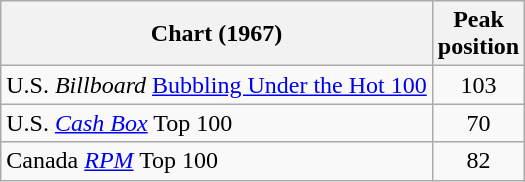<table class="wikitable sortable">
<tr>
<th align="left">Chart (1967)</th>
<th align="center">Peak<br>position</th>
</tr>
<tr>
<td align="left">U.S. <em>Billboard</em> <a href='#'>Bubbling Under the Hot 100</a></td>
<td align="center">103</td>
</tr>
<tr>
<td align="left">U.S. <em><a href='#'>Cash Box</a></em> Top 100</td>
<td align="center">70</td>
</tr>
<tr>
<td align="left">Canada<em> <a href='#'>RPM</a></em> Top 100 </td>
<td align="center">82</td>
</tr>
</table>
